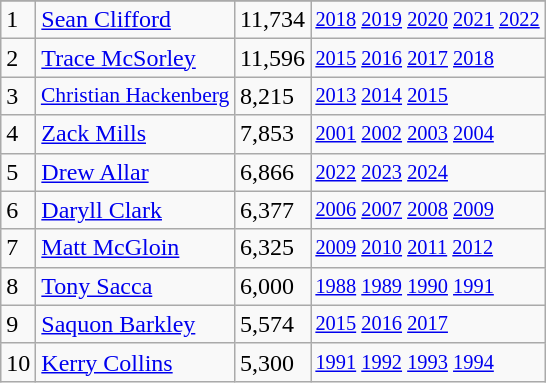<table class="wikitable">
<tr>
</tr>
<tr>
<td>1</td>
<td><a href='#'>Sean Clifford</a></td>
<td><abbr>11,734</abbr></td>
<td style="font-size:85%;"><a href='#'>2018</a> <a href='#'>2019</a> <a href='#'>2020</a> <a href='#'>2021</a> <a href='#'>2022</a></td>
</tr>
<tr>
<td>2</td>
<td><a href='#'>Trace McSorley</a></td>
<td><abbr>11,596</abbr></td>
<td style="font-size:85%;"><a href='#'>2015</a> <a href='#'>2016</a> <a href='#'>2017</a> <a href='#'>2018</a></td>
</tr>
<tr>
<td>3</td>
<td style="font-size:90%;"><a href='#'>Christian Hackenberg</a></td>
<td><abbr>8,215</abbr></td>
<td style="font-size:85%;"><a href='#'>2013</a> <a href='#'>2014</a> <a href='#'>2015</a></td>
</tr>
<tr>
<td>4</td>
<td><a href='#'>Zack Mills</a></td>
<td><abbr>7,853</abbr></td>
<td style="font-size:85%;"><a href='#'>2001</a> <a href='#'>2002</a> <a href='#'>2003</a> <a href='#'>2004</a></td>
</tr>
<tr>
<td>5</td>
<td><a href='#'>Drew Allar</a></td>
<td><abbr>6,866</abbr></td>
<td style="font-size:85%;"><a href='#'>2022</a> <a href='#'>2023</a> <a href='#'>2024</a></td>
</tr>
<tr>
<td>6</td>
<td><a href='#'>Daryll Clark</a></td>
<td><abbr>6,377</abbr></td>
<td style="font-size:85%;"><a href='#'>2006</a> <a href='#'>2007</a> <a href='#'>2008</a> <a href='#'>2009</a></td>
</tr>
<tr>
<td>7</td>
<td><a href='#'>Matt McGloin</a></td>
<td><abbr>6,325</abbr></td>
<td style="font-size:85%;"><a href='#'>2009</a> <a href='#'>2010</a> <a href='#'>2011</a> <a href='#'>2012</a></td>
</tr>
<tr>
<td>8</td>
<td><a href='#'>Tony Sacca</a></td>
<td><abbr>6,000</abbr></td>
<td style="font-size:85%;"><a href='#'>1988</a> <a href='#'>1989</a> <a href='#'>1990</a> <a href='#'>1991</a></td>
</tr>
<tr>
<td>9</td>
<td><a href='#'>Saquon Barkley</a></td>
<td><abbr>5,574</abbr></td>
<td style="font-size:85%;"><a href='#'>2015</a> <a href='#'>2016</a> <a href='#'>2017</a></td>
</tr>
<tr>
<td>10</td>
<td><a href='#'>Kerry Collins</a></td>
<td><abbr>5,300</abbr></td>
<td style="font-size:85%;"><a href='#'>1991</a> <a href='#'>1992</a> <a href='#'>1993</a> <a href='#'>1994</a></td>
</tr>
</table>
